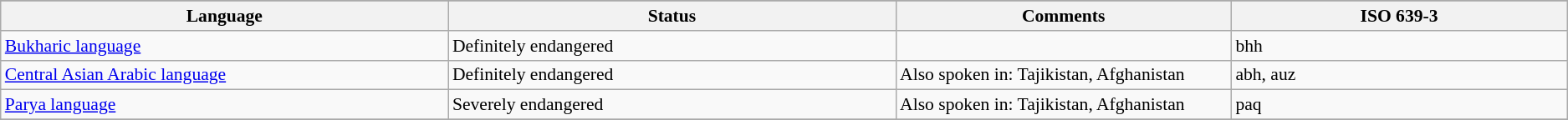<table class="wikitable" align="center" style="font-size:90%">
<tr>
</tr>
<tr>
<th width="20%">Language</th>
<th width="20%">Status</th>
<th width="15%">Comments</th>
<th width="15%">ISO 639-3</th>
</tr>
<tr>
<td><a href='#'>Bukharic language</a></td>
<td>Definitely endangered</td>
<td> </td>
<td>bhh</td>
</tr>
<tr>
<td><a href='#'>Central Asian Arabic language</a></td>
<td>Definitely endangered</td>
<td>Also spoken in: Tajikistan, Afghanistan</td>
<td>abh, auz</td>
</tr>
<tr>
<td><a href='#'>Parya language</a></td>
<td>Severely endangered</td>
<td>Also spoken in: Tajikistan, Afghanistan</td>
<td>paq</td>
</tr>
<tr>
</tr>
</table>
